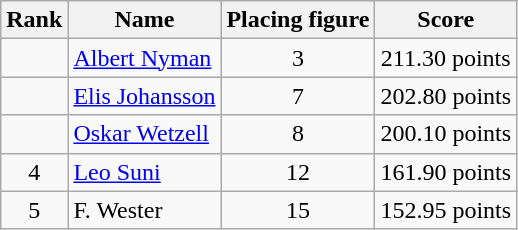<table class="wikitable" style="text-align:center">
<tr>
<th>Rank</th>
<th>Name</th>
<th>Placing figure</th>
<th>Score</th>
</tr>
<tr>
<td></td>
<td align=left><a href='#'>Albert Nyman</a></td>
<td>3</td>
<td>211.30 points</td>
</tr>
<tr>
<td></td>
<td align=left><a href='#'>Elis Johansson</a></td>
<td>7</td>
<td>202.80 points</td>
</tr>
<tr>
<td></td>
<td align=left><a href='#'>Oskar Wetzell</a></td>
<td>8</td>
<td>200.10 points</td>
</tr>
<tr>
<td>4</td>
<td align=left><a href='#'>Leo Suni</a></td>
<td>12</td>
<td>161.90 points</td>
</tr>
<tr>
<td>5</td>
<td align=left>F. Wester</td>
<td>15</td>
<td>152.95 points</td>
</tr>
</table>
